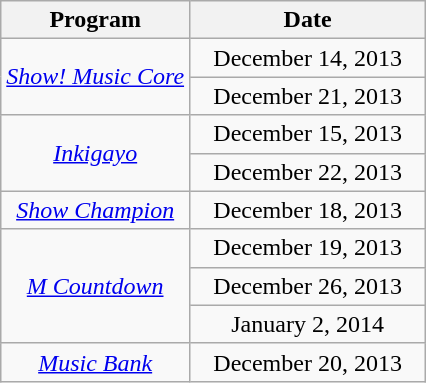<table class="wikitable" style="text-align:center">
<tr>
<th>Program</th>
<th width="150">Date</th>
</tr>
<tr>
<td rowspan="2"><em><a href='#'>Show! Music Core</a></em></td>
<td>December 14, 2013</td>
</tr>
<tr>
<td>December 21, 2013</td>
</tr>
<tr>
<td rowspan="2"><em><a href='#'>Inkigayo</a></em></td>
<td>December 15, 2013</td>
</tr>
<tr>
<td>December 22, 2013</td>
</tr>
<tr>
<td><em><a href='#'>Show Champion</a></em></td>
<td>December 18, 2013</td>
</tr>
<tr>
<td rowspan="3"><em><a href='#'>M Countdown</a></em></td>
<td>December 19, 2013</td>
</tr>
<tr>
<td>December 26, 2013</td>
</tr>
<tr>
<td>January 2, 2014</td>
</tr>
<tr>
<td><em><a href='#'>Music Bank</a></em></td>
<td>December 20, 2013</td>
</tr>
</table>
